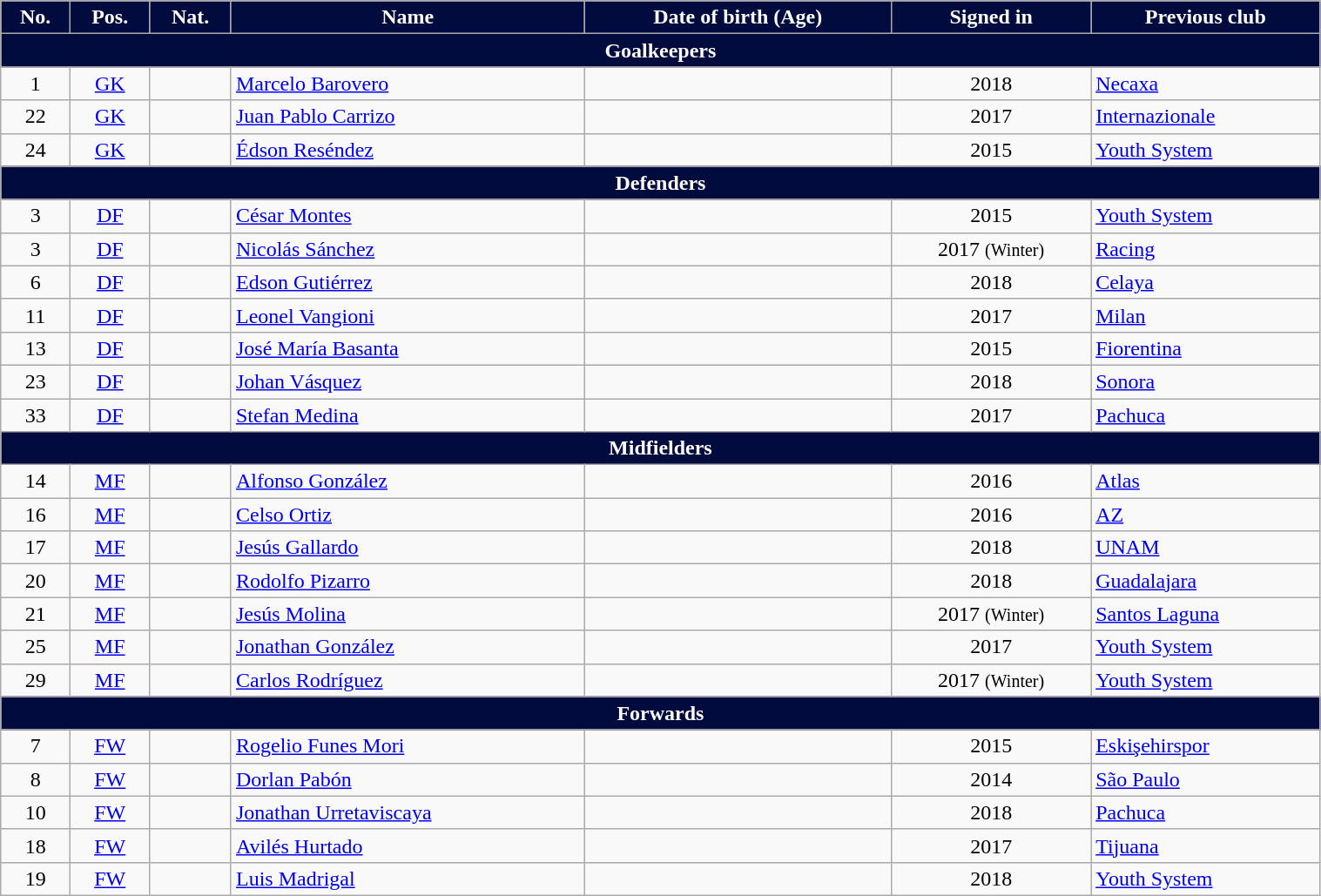<table class="wikitable" style="text-align:center; font-size:100%; width:80%">
<tr>
<th style="background:#020B3E; color:white; text-align:center;">No.</th>
<th style="background:#020B3E; color:white; text-align:center;">Pos.</th>
<th style="background:#020B3E; color:white; text-align:center;">Nat.</th>
<th style="background:#020B3E; color:white; text-align:center;">Name</th>
<th style="background:#020B3E; color:white; text-align:center;">Date of birth (Age)</th>
<th style="background:#020B3E; color:white; text-align:center;">Signed in</th>
<th style="background:#020B3E; color:white; text-align:center;">Previous club</th>
</tr>
<tr>
<th colspan="7" style="background:#020B3E; color:white; text-align:center">Goalkeepers</th>
</tr>
<tr>
<td>1</td>
<td><a href='#'>GK</a></td>
<td></td>
<td align=left><a href='#'>Marcelo Barovero</a></td>
<td></td>
<td>2018</td>
<td align=left> <a href='#'>Necaxa</a></td>
</tr>
<tr>
<td>22</td>
<td><a href='#'>GK</a></td>
<td></td>
<td align=left><a href='#'>Juan Pablo Carrizo</a></td>
<td></td>
<td>2017</td>
<td align=left> <a href='#'>Internazionale</a></td>
</tr>
<tr>
<td>24</td>
<td><a href='#'>GK</a></td>
<td></td>
<td align=left><a href='#'>Édson Reséndez</a></td>
<td></td>
<td>2015</td>
<td align=left> <a href='#'>Youth System</a></td>
</tr>
<tr>
<th colspan="7" style="background:#020B3E; color:white; text-align:center">Defenders</th>
</tr>
<tr>
<td>3</td>
<td><a href='#'>DF</a></td>
<td></td>
<td align=left><a href='#'>César Montes</a></td>
<td></td>
<td>2015</td>
<td align=left> <a href='#'>Youth System</a></td>
</tr>
<tr>
<td>3</td>
<td><a href='#'>DF</a></td>
<td></td>
<td align=left><a href='#'>Nicolás Sánchez</a></td>
<td></td>
<td>2017 <small>(Winter)</small></td>
<td align=left> <a href='#'>Racing</a></td>
</tr>
<tr>
<td>6</td>
<td><a href='#'>DF</a></td>
<td></td>
<td align=left><a href='#'>Edson Gutiérrez</a></td>
<td></td>
<td>2018</td>
<td align=left> <a href='#'>Celaya</a></td>
</tr>
<tr>
<td>11</td>
<td><a href='#'>DF</a></td>
<td></td>
<td align=left><a href='#'>Leonel Vangioni</a></td>
<td></td>
<td>2017</td>
<td align=left> <a href='#'>Milan</a></td>
</tr>
<tr>
<td>13</td>
<td><a href='#'>DF</a></td>
<td></td>
<td align=left><a href='#'>José María Basanta</a></td>
<td></td>
<td>2015</td>
<td align=left> <a href='#'>Fiorentina</a></td>
</tr>
<tr>
<td>23</td>
<td><a href='#'>DF</a></td>
<td></td>
<td align=left><a href='#'>Johan Vásquez</a></td>
<td></td>
<td>2018</td>
<td align=left> <a href='#'>Sonora</a></td>
</tr>
<tr>
<td>33</td>
<td><a href='#'>DF</a></td>
<td></td>
<td align=left><a href='#'>Stefan Medina</a></td>
<td></td>
<td>2017</td>
<td align=left> <a href='#'>Pachuca</a></td>
</tr>
<tr>
<th colspan="7" style="background:#020B3E; color:white; text-align:center">Midfielders</th>
</tr>
<tr>
<td>14</td>
<td><a href='#'>MF</a></td>
<td></td>
<td align=left><a href='#'>Alfonso González</a></td>
<td></td>
<td>2016</td>
<td align=left> <a href='#'>Atlas</a></td>
</tr>
<tr>
<td>16</td>
<td><a href='#'>MF</a></td>
<td></td>
<td align=left><a href='#'>Celso Ortiz</a></td>
<td></td>
<td>2016</td>
<td align=left> <a href='#'>AZ</a></td>
</tr>
<tr>
<td>17</td>
<td><a href='#'>MF</a></td>
<td></td>
<td align=left><a href='#'>Jesús Gallardo</a></td>
<td></td>
<td>2018</td>
<td align=left> <a href='#'>UNAM</a></td>
</tr>
<tr>
<td>20</td>
<td><a href='#'>MF</a></td>
<td></td>
<td align=left><a href='#'>Rodolfo Pizarro</a></td>
<td></td>
<td>2018</td>
<td align=left> <a href='#'>Guadalajara</a></td>
</tr>
<tr>
<td>21</td>
<td><a href='#'>MF</a></td>
<td></td>
<td align=left><a href='#'>Jesús Molina</a></td>
<td></td>
<td>2017 <small>(Winter)</small></td>
<td align=left> <a href='#'>Santos Laguna</a></td>
</tr>
<tr>
<td>25</td>
<td><a href='#'>MF</a></td>
<td></td>
<td align=left><a href='#'>Jonathan González</a></td>
<td></td>
<td>2017</td>
<td align=left> <a href='#'>Youth System</a></td>
</tr>
<tr>
<td>29</td>
<td><a href='#'>MF</a></td>
<td></td>
<td align=left><a href='#'>Carlos Rodríguez</a></td>
<td></td>
<td>2017 <small>(Winter)</small></td>
<td align=left> <a href='#'>Youth System</a></td>
</tr>
<tr>
<th colspan="7" style="background:#020B3E; color:white; text-align:center">Forwards</th>
</tr>
<tr>
<td>7</td>
<td><a href='#'>FW</a></td>
<td></td>
<td align=left><a href='#'>Rogelio Funes Mori</a></td>
<td></td>
<td>2015</td>
<td align=left> <a href='#'>Eskişehirspor</a></td>
</tr>
<tr>
<td>8</td>
<td><a href='#'>FW</a></td>
<td></td>
<td align=left><a href='#'>Dorlan Pabón</a></td>
<td></td>
<td>2014</td>
<td align=left> <a href='#'>São Paulo</a></td>
</tr>
<tr>
<td>10</td>
<td><a href='#'>FW</a></td>
<td></td>
<td align=left><a href='#'>Jonathan Urretaviscaya</a></td>
<td></td>
<td>2018</td>
<td align=left> <a href='#'>Pachuca</a></td>
</tr>
<tr>
<td>18</td>
<td><a href='#'>FW</a></td>
<td></td>
<td align=left><a href='#'>Avilés Hurtado</a></td>
<td></td>
<td>2017</td>
<td align=left> <a href='#'>Tijuana</a></td>
</tr>
<tr>
<td>19</td>
<td><a href='#'>FW</a></td>
<td></td>
<td align=left><a href='#'>Luis Madrigal</a></td>
<td></td>
<td>2018</td>
<td align=left> <a href='#'>Youth System</a></td>
</tr>
</table>
